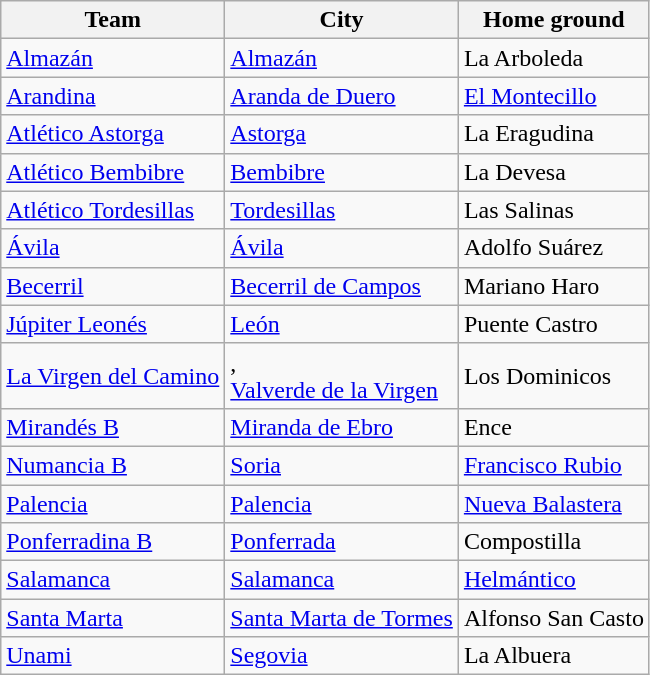<table class="wikitable sortable">
<tr>
<th>Team</th>
<th>City</th>
<th>Home ground</th>
</tr>
<tr>
<td><a href='#'>Almazán</a></td>
<td><a href='#'>Almazán</a></td>
<td>La Arboleda</td>
</tr>
<tr>
<td><a href='#'>Arandina</a></td>
<td><a href='#'>Aranda de Duero</a></td>
<td><a href='#'>El Montecillo</a></td>
</tr>
<tr>
<td><a href='#'>Atlético Astorga</a></td>
<td><a href='#'>Astorga</a></td>
<td>La Eragudina</td>
</tr>
<tr>
<td><a href='#'>Atlético Bembibre</a></td>
<td><a href='#'>Bembibre</a></td>
<td>La Devesa</td>
</tr>
<tr>
<td><a href='#'>Atlético Tordesillas</a></td>
<td><a href='#'>Tordesillas</a></td>
<td>Las Salinas</td>
</tr>
<tr>
<td><a href='#'>Ávila</a></td>
<td><a href='#'>Ávila</a></td>
<td>Adolfo Suárez</td>
</tr>
<tr>
<td><a href='#'>Becerril</a></td>
<td><a href='#'>Becerril de Campos</a></td>
<td>Mariano Haro</td>
</tr>
<tr>
<td><a href='#'>Júpiter Leonés</a></td>
<td><a href='#'>León</a></td>
<td>Puente Castro</td>
</tr>
<tr>
<td><a href='#'>La Virgen del Camino</a></td>
<td>,<br><a href='#'>Valverde de la Virgen</a></td>
<td>Los Dominicos</td>
</tr>
<tr>
<td><a href='#'>Mirandés B</a></td>
<td><a href='#'>Miranda de Ebro</a></td>
<td>Ence</td>
</tr>
<tr>
<td><a href='#'>Numancia B</a></td>
<td><a href='#'>Soria</a></td>
<td><a href='#'>Francisco Rubio</a></td>
</tr>
<tr>
<td><a href='#'>Palencia</a></td>
<td><a href='#'>Palencia</a></td>
<td><a href='#'>Nueva Balastera</a></td>
</tr>
<tr>
<td><a href='#'>Ponferradina B</a></td>
<td><a href='#'>Ponferrada</a></td>
<td>Compostilla</td>
</tr>
<tr>
<td><a href='#'>Salamanca</a></td>
<td><a href='#'>Salamanca</a></td>
<td><a href='#'>Helmántico</a></td>
</tr>
<tr>
<td><a href='#'>Santa Marta</a></td>
<td><a href='#'>Santa Marta de Tormes</a></td>
<td>Alfonso San Casto</td>
</tr>
<tr>
<td><a href='#'>Unami</a></td>
<td><a href='#'>Segovia</a></td>
<td>La Albuera</td>
</tr>
</table>
